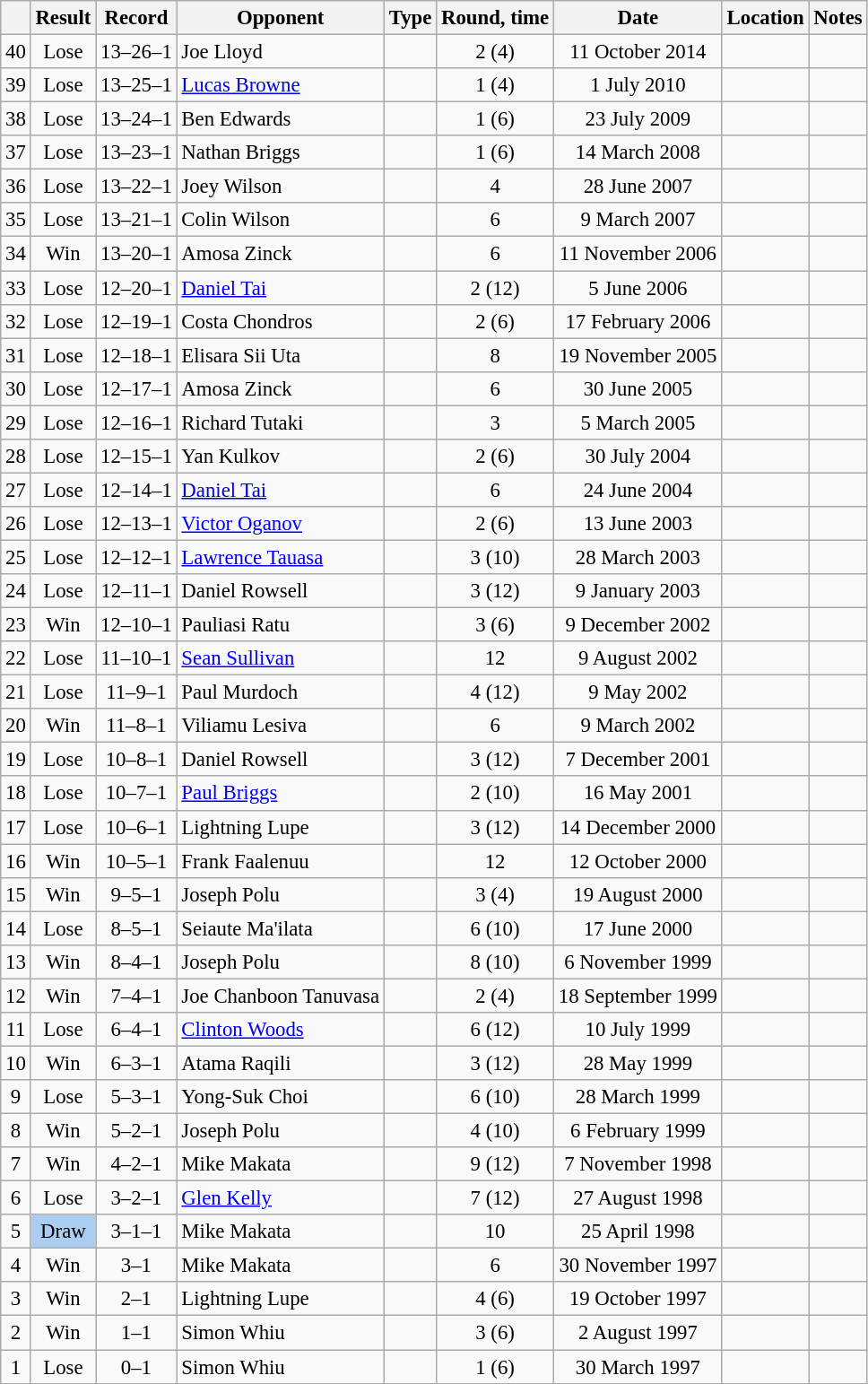<table class="wikitable" style="text-align:center; font-size:95%">
<tr>
<th></th>
<th>Result</th>
<th>Record</th>
<th>Opponent</th>
<th>Type</th>
<th>Round, time</th>
<th>Date</th>
<th>Location</th>
<th>Notes</th>
</tr>
<tr>
<td>40</td>
<td>Lose</td>
<td>13–26–1</td>
<td style="text-align:left;"> Joe Lloyd</td>
<td></td>
<td>2 (4) </td>
<td>11 October 2014</td>
<td style="text-align:left;"> </td>
<td></td>
</tr>
<tr>
<td>39</td>
<td>Lose</td>
<td>13–25–1</td>
<td style="text-align:left;"> <a href='#'>Lucas Browne</a></td>
<td></td>
<td>1 (4) </td>
<td>1 July 2010</td>
<td style="text-align:left;"> </td>
<td></td>
</tr>
<tr>
<td>38</td>
<td>Lose</td>
<td>13–24–1</td>
<td style="text-align:left;"> Ben Edwards</td>
<td></td>
<td>1 (6) </td>
<td>23 July 2009</td>
<td style="text-align:left;"> </td>
<td></td>
</tr>
<tr>
<td>37</td>
<td>Lose</td>
<td>13–23–1</td>
<td style="text-align:left;"> Nathan Briggs</td>
<td></td>
<td>1 (6) </td>
<td>14 March 2008</td>
<td style="text-align:left;"> </td>
<td></td>
</tr>
<tr>
<td>36</td>
<td>Lose</td>
<td>13–22–1</td>
<td style="text-align:left;"> Joey Wilson</td>
<td></td>
<td>4</td>
<td>28 June 2007</td>
<td style="text-align:left;"> </td>
<td></td>
</tr>
<tr>
<td>35</td>
<td>Lose</td>
<td>13–21–1</td>
<td style="text-align:left;"> Colin Wilson</td>
<td></td>
<td>6</td>
<td>9 March 2007</td>
<td style="text-align:left;"> </td>
<td></td>
</tr>
<tr>
<td>34</td>
<td>Win</td>
<td>13–20–1</td>
<td style="text-align:left;"> Amosa Zinck</td>
<td></td>
<td>6</td>
<td>11 November 2006</td>
<td style="text-align:left;"> </td>
<td></td>
</tr>
<tr>
<td>33</td>
<td>Lose</td>
<td>12–20–1</td>
<td style="text-align:left;"> <a href='#'>Daniel Tai</a></td>
<td></td>
<td>2 (12) </td>
<td>5 June 2006</td>
<td style="text-align:left;"> </td>
<td style="text-align:left;"></td>
</tr>
<tr>
<td>32</td>
<td>Lose</td>
<td>12–19–1</td>
<td style="text-align:left;"> Costa Chondros</td>
<td></td>
<td>2 (6) </td>
<td>17 February 2006</td>
<td style="text-align:left;"> </td>
<td></td>
</tr>
<tr>
<td>31</td>
<td>Lose</td>
<td>12–18–1</td>
<td style="text-align:left;"> Elisara Sii Uta</td>
<td></td>
<td>8</td>
<td>19 November 2005</td>
<td style="text-align:left;"> </td>
<td></td>
</tr>
<tr>
<td>30</td>
<td>Lose</td>
<td>12–17–1</td>
<td style="text-align:left;"> Amosa Zinck</td>
<td></td>
<td>6</td>
<td>30 June 2005</td>
<td style="text-align:left;"> </td>
<td></td>
</tr>
<tr>
<td>29</td>
<td>Lose</td>
<td>12–16–1</td>
<td style="text-align:left;"> Richard Tutaki</td>
<td></td>
<td>3</td>
<td>5 March 2005</td>
<td style="text-align:left;"> </td>
<td style="text-align:left;"></td>
</tr>
<tr>
<td>28</td>
<td>Lose</td>
<td>12–15–1</td>
<td style="text-align:left;"> Yan Kulkov</td>
<td></td>
<td>2 (6)</td>
<td>30 July 2004</td>
<td style="text-align:left;"> </td>
<td></td>
</tr>
<tr>
<td>27</td>
<td>Lose</td>
<td>12–14–1</td>
<td style="text-align:left;"> <a href='#'>Daniel Tai</a></td>
<td></td>
<td>6</td>
<td>24 June 2004</td>
<td style="text-align:left;"> </td>
<td></td>
</tr>
<tr>
<td>26</td>
<td>Lose</td>
<td>12–13–1</td>
<td style="text-align:left;"> <a href='#'>Victor Oganov</a></td>
<td></td>
<td>2 (6)</td>
<td>13 June 2003</td>
<td style="text-align:left;"> </td>
<td></td>
</tr>
<tr>
<td>25</td>
<td>Lose</td>
<td>12–12–1</td>
<td style="text-align:left;"> <a href='#'>Lawrence Tauasa</a></td>
<td></td>
<td>3 (10)</td>
<td>28 March 2003</td>
<td style="text-align:left;"> </td>
<td></td>
</tr>
<tr>
<td>24</td>
<td>Lose</td>
<td>12–11–1</td>
<td style="text-align:left;"> Daniel Rowsell</td>
<td></td>
<td>3 (12)</td>
<td>9 January 2003</td>
<td style="text-align:left;"> </td>
<td style="text-align:left;"></td>
</tr>
<tr>
<td>23</td>
<td>Win</td>
<td>12–10–1</td>
<td style="text-align:left;"> Pauliasi Ratu</td>
<td></td>
<td>3 (6)</td>
<td>9 December 2002</td>
<td style="text-align:left;"> </td>
<td></td>
</tr>
<tr>
<td>22</td>
<td>Lose</td>
<td>11–10–1</td>
<td style="text-align:left;"> <a href='#'>Sean Sullivan</a></td>
<td></td>
<td>12</td>
<td>9 August 2002</td>
<td style="text-align:left;"> </td>
<td style="text-align:left;"></td>
</tr>
<tr>
<td>21</td>
<td>Lose</td>
<td>11–9–1</td>
<td style="text-align:left;"> Paul Murdoch</td>
<td></td>
<td>4 (12)</td>
<td>9 May 2002</td>
<td style="text-align:left;"> </td>
<td style="text-align:left;"></td>
</tr>
<tr>
<td>20</td>
<td>Win</td>
<td>11–8–1</td>
<td style="text-align:left;"> Viliamu Lesiva</td>
<td></td>
<td>6</td>
<td>9 March 2002</td>
<td style="text-align:left;"> </td>
<td></td>
</tr>
<tr>
<td>19</td>
<td>Lose</td>
<td>10–8–1</td>
<td style="text-align:left;"> Daniel Rowsell</td>
<td></td>
<td>3 (12)</td>
<td>7 December 2001</td>
<td style="text-align:left;"> </td>
<td style="text-align:left;"></td>
</tr>
<tr>
<td>18</td>
<td>Lose</td>
<td>10–7–1</td>
<td style="text-align:left;"> <a href='#'>Paul Briggs</a></td>
<td></td>
<td>2 (10)</td>
<td>16 May 2001</td>
<td style="text-align:left;"> </td>
<td></td>
</tr>
<tr>
<td>17</td>
<td>Lose</td>
<td>10–6–1</td>
<td style="text-align:left;"> Lightning Lupe</td>
<td></td>
<td>3 (12)</td>
<td>14 December 2000</td>
<td style="text-align:left;"> </td>
<td style="text-align:left;"></td>
</tr>
<tr>
<td>16</td>
<td>Win</td>
<td>10–5–1</td>
<td style="text-align:left;"> Frank Faalenuu</td>
<td></td>
<td>12</td>
<td>12 October 2000</td>
<td style="text-align:left;"> </td>
<td style="text-align:left;"></td>
</tr>
<tr>
<td>15</td>
<td>Win</td>
<td>9–5–1</td>
<td style="text-align:left;"> Joseph Polu</td>
<td></td>
<td>3 (4)</td>
<td>19 August 2000</td>
<td style="text-align:left;"> </td>
<td></td>
</tr>
<tr>
<td>14</td>
<td>Lose</td>
<td>8–5–1</td>
<td style="text-align:left;"> Seiaute Ma'ilata</td>
<td></td>
<td>6 (10)</td>
<td>17 June 2000</td>
<td style="text-align:left;"> </td>
<td></td>
</tr>
<tr>
<td>13</td>
<td>Win</td>
<td>8–4–1</td>
<td style="text-align:left;"> Joseph Polu</td>
<td></td>
<td>8 (10)</td>
<td>6 November 1999</td>
<td style="text-align:left;"> </td>
<td></td>
</tr>
<tr>
<td>12</td>
<td>Win</td>
<td>7–4–1</td>
<td style="text-align:left;"> Joe Chanboon Tanuvasa</td>
<td></td>
<td>2 (4)</td>
<td>18 September 1999</td>
<td style="text-align:left;"> </td>
<td></td>
</tr>
<tr>
<td>11</td>
<td>Lose</td>
<td>6–4–1</td>
<td style="text-align:left;"> <a href='#'>Clinton Woods</a></td>
<td></td>
<td>6 (12)</td>
<td>10 July 1999</td>
<td style="text-align:left;"> </td>
<td style="text-align:left;"></td>
</tr>
<tr>
<td>10</td>
<td>Win</td>
<td>6–3–1</td>
<td style="text-align:left;"> Atama Raqili</td>
<td></td>
<td>3 (12)</td>
<td>28 May 1999</td>
<td style="text-align:left;"> </td>
<td style="text-align:left;"></td>
</tr>
<tr>
<td>9</td>
<td>Lose</td>
<td>5–3–1</td>
<td style="text-align:left;"> Yong-Suk Choi</td>
<td></td>
<td>6 (10)</td>
<td>28 March 1999</td>
<td style="text-align:left;"> </td>
<td></td>
</tr>
<tr>
<td>8</td>
<td>Win</td>
<td>5–2–1</td>
<td style="text-align:left;"> Joseph Polu</td>
<td></td>
<td>4 (10)</td>
<td>6 February 1999</td>
<td style="text-align:left;"> </td>
<td></td>
</tr>
<tr>
<td>7</td>
<td>Win</td>
<td>4–2–1</td>
<td style="text-align:left;"> Mike Makata</td>
<td></td>
<td>9 (12)</td>
<td>7 November 1998</td>
<td style="text-align:left;"> </td>
<td style="text-align:left;"></td>
</tr>
<tr>
<td>6</td>
<td>Lose</td>
<td>3–2–1</td>
<td style="text-align:left;"> <a href='#'>Glen Kelly</a></td>
<td></td>
<td>7 (12)</td>
<td>27 August 1998</td>
<td style="text-align:left;"> </td>
<td style="text-align:left;"></td>
</tr>
<tr>
<td>5</td>
<td style="background:#abcdef;">Draw</td>
<td>3–1–1</td>
<td style="text-align:left;"> Mike Makata</td>
<td></td>
<td>10</td>
<td>25 April 1998</td>
<td style="text-align:left;"> </td>
<td></td>
</tr>
<tr>
<td>4</td>
<td>Win</td>
<td>3–1</td>
<td style="text-align:left;"> Mike Makata</td>
<td></td>
<td>6</td>
<td>30 November 1997</td>
<td style="text-align:left;"> </td>
<td></td>
</tr>
<tr>
<td>3</td>
<td>Win</td>
<td>2–1</td>
<td style="text-align:left;"> Lightning Lupe</td>
<td></td>
<td>4 (6)</td>
<td>19 October 1997</td>
<td style="text-align:left;"> </td>
<td></td>
</tr>
<tr>
<td>2</td>
<td>Win</td>
<td>1–1</td>
<td style="text-align:left;"> Simon Whiu</td>
<td></td>
<td>3 (6)</td>
<td>2 August 1997</td>
<td style="text-align:left;"> </td>
<td></td>
</tr>
<tr>
<td>1</td>
<td>Lose</td>
<td>0–1</td>
<td style="text-align:left;"> Simon Whiu</td>
<td></td>
<td>1 (6)</td>
<td>30 March 1997</td>
<td style="text-align:left;"> </td>
<td style="text-align:left;"></td>
</tr>
</table>
